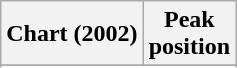<table class="wikitable sortable plainrowheaders" style="text-align:center;">
<tr>
<th scope="col">Chart (2002)</th>
<th scope="col">Peak<br>position</th>
</tr>
<tr>
</tr>
<tr>
</tr>
<tr>
</tr>
</table>
